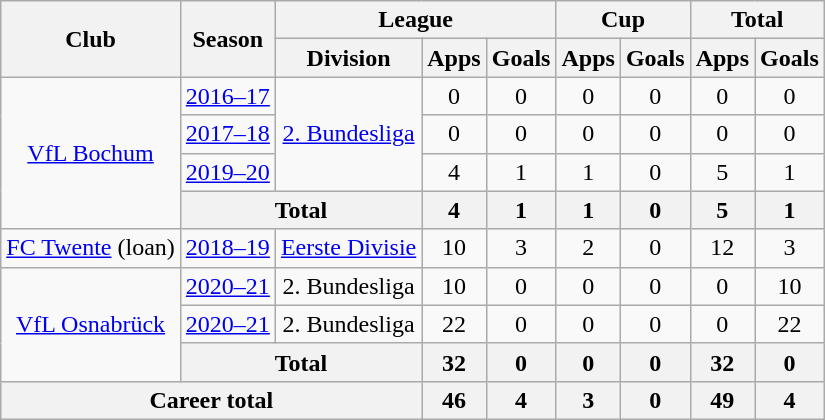<table class="wikitable" style="text-align:center">
<tr>
<th rowspan="2">Club</th>
<th rowspan="2">Season</th>
<th colspan="3">League</th>
<th colspan="2">Cup</th>
<th colspan="2">Total</th>
</tr>
<tr>
<th>Division</th>
<th>Apps</th>
<th>Goals</th>
<th>Apps</th>
<th>Goals</th>
<th>Apps</th>
<th>Goals</th>
</tr>
<tr>
<td rowspan="4"><a href='#'>VfL Bochum</a></td>
<td><a href='#'>2016–17</a></td>
<td rowspan="3"><a href='#'>2. Bundesliga</a></td>
<td>0</td>
<td>0</td>
<td>0</td>
<td>0</td>
<td>0</td>
<td>0</td>
</tr>
<tr>
<td><a href='#'>2017–18</a></td>
<td>0</td>
<td>0</td>
<td>0</td>
<td>0</td>
<td>0</td>
<td>0</td>
</tr>
<tr>
<td><a href='#'>2019–20</a></td>
<td>4</td>
<td>1</td>
<td>1</td>
<td>0</td>
<td>5</td>
<td>1</td>
</tr>
<tr>
<th colspan="2">Total</th>
<th>4</th>
<th>1</th>
<th>1</th>
<th>0</th>
<th>5</th>
<th>1</th>
</tr>
<tr>
<td><a href='#'>FC Twente</a> (loan)</td>
<td><a href='#'>2018–19</a></td>
<td><a href='#'>Eerste Divisie</a></td>
<td>10</td>
<td>3</td>
<td>2</td>
<td>0</td>
<td>12</td>
<td>3</td>
</tr>
<tr>
<td rowspan="3"><a href='#'>VfL Osnabrück</a></td>
<td><a href='#'>2020–21</a></td>
<td>2. Bundesliga</td>
<td>10</td>
<td>0</td>
<td>0</td>
<td>0</td>
<td>0</td>
<td>10</td>
</tr>
<tr>
<td><a href='#'>2020–21</a></td>
<td>2. Bundesliga</td>
<td>22</td>
<td>0</td>
<td>0</td>
<td>0</td>
<td>0</td>
<td>22</td>
</tr>
<tr>
<th colspan="2">Total</th>
<th>32</th>
<th>0</th>
<th>0</th>
<th>0</th>
<th>32</th>
<th>0</th>
</tr>
<tr>
<th colspan="3">Career total</th>
<th>46</th>
<th>4</th>
<th>3</th>
<th>0</th>
<th>49</th>
<th>4</th>
</tr>
</table>
